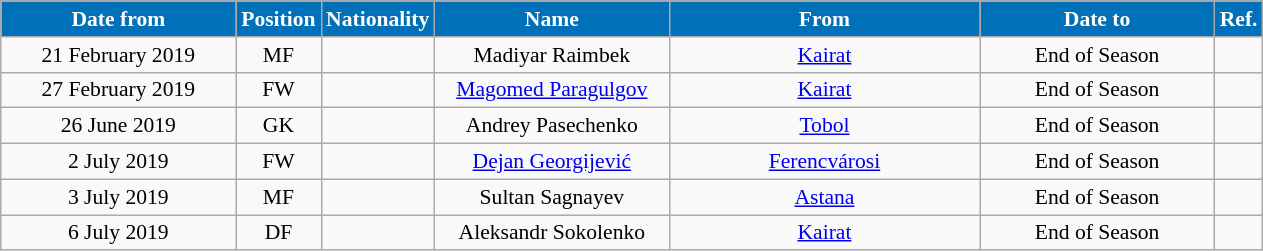<table class="wikitable" style="text-align:center; font-size:90%; ">
<tr>
<th style="background:#0070B8; color:#FFFFFF; width:150px;">Date from</th>
<th style="background:#0070B8; color:#FFFFFF; width:50px;">Position</th>
<th style="background:#0070B8; color:#FFFFFF; width:50px;">Nationality</th>
<th style="background:#0070B8; color:#FFFFFF; width:150px;">Name</th>
<th style="background:#0070B8; color:#FFFFFF; width:200px;">From</th>
<th style="background:#0070B8; color:#FFFFFF; width:150px;">Date to</th>
<th style="background:#0070B8; color:#FFFFFF; width:25px;">Ref.</th>
</tr>
<tr>
<td>21 February 2019</td>
<td>MF</td>
<td></td>
<td>Madiyar Raimbek</td>
<td><a href='#'>Kairat</a></td>
<td>End of Season</td>
<td></td>
</tr>
<tr>
<td>27 February 2019</td>
<td>FW</td>
<td></td>
<td><a href='#'>Magomed Paragulgov</a></td>
<td><a href='#'>Kairat</a></td>
<td>End of Season</td>
<td></td>
</tr>
<tr>
<td>26 June 2019</td>
<td>GK</td>
<td></td>
<td>Andrey Pasechenko</td>
<td><a href='#'>Tobol</a></td>
<td>End of Season</td>
<td></td>
</tr>
<tr>
<td>2 July 2019</td>
<td>FW</td>
<td></td>
<td><a href='#'>Dejan Georgijević</a></td>
<td><a href='#'>Ferencvárosi</a></td>
<td>End of Season</td>
<td></td>
</tr>
<tr>
<td>3 July 2019</td>
<td>MF</td>
<td></td>
<td>Sultan Sagnayev</td>
<td><a href='#'>Astana</a></td>
<td>End of Season</td>
<td></td>
</tr>
<tr>
<td>6 July 2019</td>
<td>DF</td>
<td></td>
<td>Aleksandr Sokolenko</td>
<td><a href='#'>Kairat</a></td>
<td>End of Season</td>
<td></td>
</tr>
</table>
